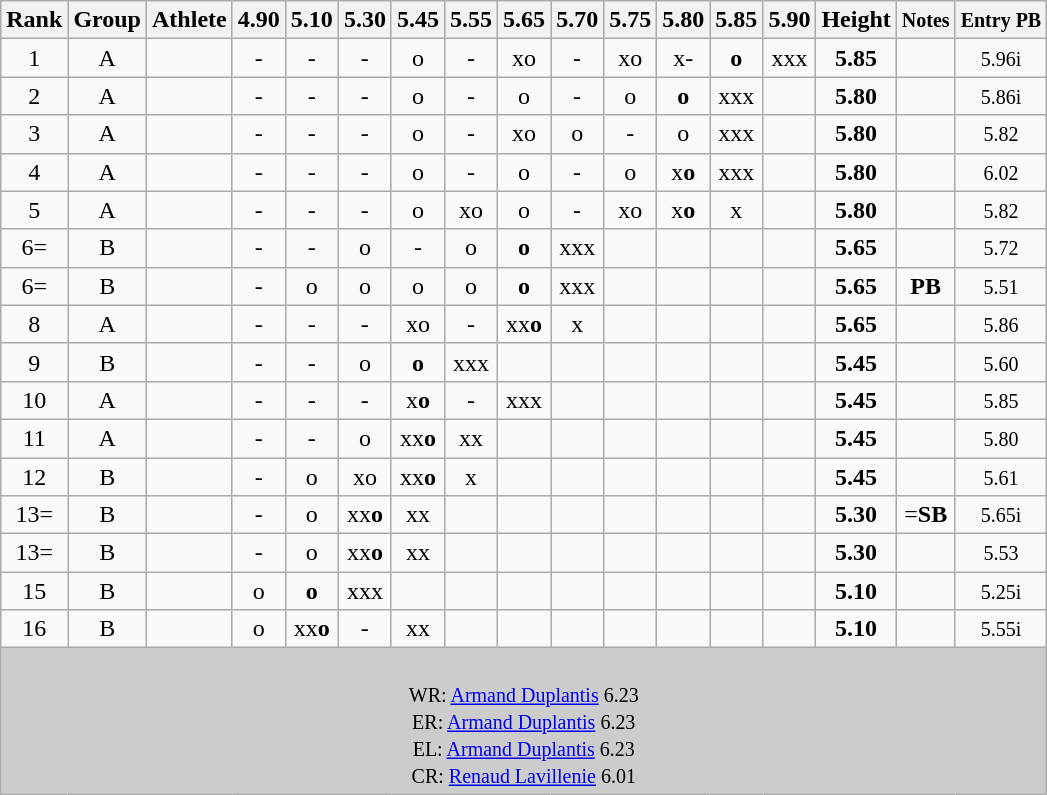<table class="wikitable sortable" style="text-align:center;">
<tr>
<th>Rank</th>
<th>Group</th>
<th>Athlete</th>
<th>4.90</th>
<th>5.10</th>
<th>5.30</th>
<th>5.45</th>
<th>5.55</th>
<th>5.65</th>
<th>5.70</th>
<th>5.75</th>
<th>5.80</th>
<th>5.85</th>
<th>5.90</th>
<th>Height</th>
<th><small>Notes</small></th>
<th><small>Entry PB</small></th>
</tr>
<tr>
<td>1</td>
<td>A</td>
<td align=left></td>
<td>-</td>
<td>-</td>
<td>-</td>
<td>o</td>
<td>-</td>
<td>xo</td>
<td>-</td>
<td>xo</td>
<td>x-</td>
<td><strong>o</strong></td>
<td>xxx</td>
<td><strong>5.85</strong></td>
<td></td>
<td><small>5.96i</small></td>
</tr>
<tr>
<td>2</td>
<td>A</td>
<td align=left></td>
<td>-</td>
<td>-</td>
<td>-</td>
<td>o</td>
<td>-</td>
<td>o</td>
<td>-</td>
<td>o</td>
<td><strong>o</strong></td>
<td>xxx</td>
<td></td>
<td><strong>5.80</strong></td>
<td></td>
<td><small>5.86i</small></td>
</tr>
<tr>
<td>3</td>
<td>A</td>
<td align=left></td>
<td>-</td>
<td>-</td>
<td>-</td>
<td>o</td>
<td>-</td>
<td>xo</td>
<td>o</td>
<td>-</td>
<td>o</td>
<td>xxx</td>
<td></td>
<td><strong>5.80</strong></td>
<td></td>
<td><small>5.82</small></td>
</tr>
<tr>
<td>4</td>
<td>A</td>
<td align=left></td>
<td>-</td>
<td>-</td>
<td>-</td>
<td>o</td>
<td>-</td>
<td>o</td>
<td>-</td>
<td>o</td>
<td>x<strong>o</strong></td>
<td>xxx</td>
<td></td>
<td><strong>5.80</strong></td>
<td></td>
<td><small>6.02</small></td>
</tr>
<tr>
<td>5</td>
<td>A</td>
<td align=left></td>
<td>-</td>
<td>-</td>
<td>-</td>
<td>o</td>
<td>xo</td>
<td>o</td>
<td>-</td>
<td>xo</td>
<td>x<strong>o</strong></td>
<td>x</td>
<td></td>
<td><strong>5.80</strong></td>
<td></td>
<td><small>5.82</small></td>
</tr>
<tr>
<td>6=</td>
<td>B</td>
<td align=left></td>
<td>-</td>
<td>-</td>
<td>o</td>
<td>-</td>
<td>o</td>
<td><strong>o</strong></td>
<td>xxx</td>
<td></td>
<td></td>
<td></td>
<td></td>
<td><strong>5.65</strong></td>
<td></td>
<td><small>5.72</small></td>
</tr>
<tr>
<td>6=</td>
<td>B</td>
<td align=left></td>
<td>-</td>
<td>o</td>
<td>o</td>
<td>o</td>
<td>o</td>
<td><strong>o</strong></td>
<td>xxx</td>
<td></td>
<td></td>
<td></td>
<td></td>
<td><strong>5.65</strong></td>
<td><strong>PB</strong></td>
<td><small>5.51</small></td>
</tr>
<tr>
<td>8</td>
<td>A</td>
<td align=left></td>
<td>-</td>
<td>-</td>
<td>-</td>
<td>xo</td>
<td>-</td>
<td>xx<strong>o</strong></td>
<td>x</td>
<td></td>
<td></td>
<td></td>
<td></td>
<td><strong>5.65</strong></td>
<td></td>
<td><small>5.86</small></td>
</tr>
<tr>
<td>9</td>
<td>B</td>
<td align=left></td>
<td>-</td>
<td>-</td>
<td>o</td>
<td><strong>o</strong></td>
<td>xxx</td>
<td></td>
<td></td>
<td></td>
<td></td>
<td></td>
<td></td>
<td><strong>5.45</strong></td>
<td></td>
<td><small>5.60</small></td>
</tr>
<tr>
<td>10</td>
<td>A</td>
<td align=left></td>
<td>-</td>
<td>-</td>
<td>-</td>
<td>x<strong>o</strong></td>
<td>-</td>
<td>xxx</td>
<td></td>
<td></td>
<td></td>
<td></td>
<td></td>
<td><strong>5.45</strong></td>
<td></td>
<td><small>5.85</small></td>
</tr>
<tr>
<td>11</td>
<td>A</td>
<td align=left></td>
<td>-</td>
<td>-</td>
<td>o</td>
<td>xx<strong>o</strong></td>
<td>xx</td>
<td></td>
<td></td>
<td></td>
<td></td>
<td></td>
<td></td>
<td><strong>5.45</strong></td>
<td></td>
<td><small>5.80</small></td>
</tr>
<tr>
<td>12</td>
<td>B</td>
<td align=left></td>
<td>-</td>
<td>o</td>
<td>xo</td>
<td>xx<strong>o</strong></td>
<td>x</td>
<td></td>
<td></td>
<td></td>
<td></td>
<td></td>
<td></td>
<td><strong>5.45</strong></td>
<td></td>
<td><small>5.61</small></td>
</tr>
<tr>
<td>13=</td>
<td>B</td>
<td align=left></td>
<td>-</td>
<td>o</td>
<td>xx<strong>o</strong></td>
<td>xx</td>
<td></td>
<td></td>
<td></td>
<td></td>
<td></td>
<td></td>
<td></td>
<td><strong>5.30</strong></td>
<td>=<strong>SB</strong></td>
<td><small>5.65i</small></td>
</tr>
<tr>
<td>13=</td>
<td>B</td>
<td align=left></td>
<td>-</td>
<td>o</td>
<td>xx<strong>o</strong></td>
<td>xx</td>
<td></td>
<td></td>
<td></td>
<td></td>
<td></td>
<td></td>
<td></td>
<td><strong>5.30</strong></td>
<td></td>
<td><small>5.53</small></td>
</tr>
<tr>
<td>15</td>
<td>B</td>
<td align=left></td>
<td>o</td>
<td><strong>o</strong></td>
<td>xxx</td>
<td></td>
<td></td>
<td></td>
<td></td>
<td></td>
<td></td>
<td></td>
<td></td>
<td><strong>5.10</strong></td>
<td></td>
<td><small>5.25i</small></td>
</tr>
<tr>
<td>16</td>
<td>B</td>
<td align=left></td>
<td>o</td>
<td>xx<strong>o</strong></td>
<td>-</td>
<td>xx</td>
<td></td>
<td></td>
<td></td>
<td></td>
<td></td>
<td></td>
<td></td>
<td><strong>5.10</strong></td>
<td></td>
<td><small>5.55i</small></td>
</tr>
<tr class="sortbottom">
<td colspan="17" bgcolor="#cccccc"><br>
<small>WR:   <a href='#'>Armand Duplantis</a> 6.23<br>ER:  <a href='#'>Armand Duplantis</a> 6.23<br></small>
<small>EL:   <a href='#'>Armand Duplantis</a> 6.23<br>CR:  <a href='#'>Renaud Lavillenie</a> 6.01</small></td>
</tr>
</table>
